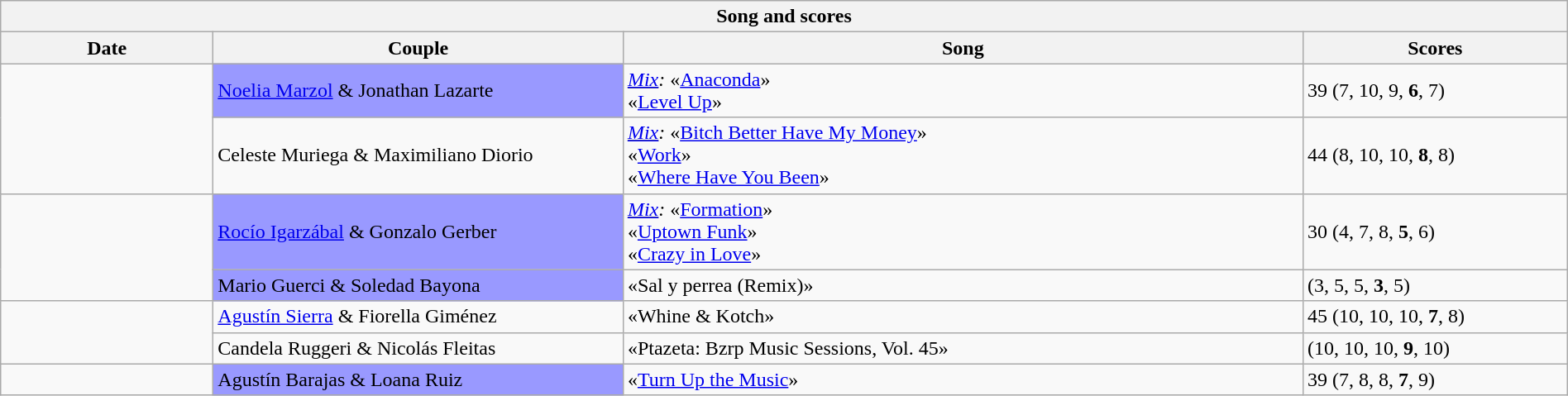<table class="wikitable collapsible collapsed" style="text-align: align; width: 100%;">
<tr>
<th colspan="11" style="with: 100%;" align="center">Song and scores</th>
</tr>
<tr>
<th width=95>Date</th>
<th width=190>Couple</th>
<th width=320>Song</th>
<th width=120>Scores</th>
</tr>
<tr>
<td rowspan="2"></td>
<td bgcolor="#9999FF"><a href='#'>Noelia Marzol</a> & Jonathan Lazarte</td>
<td><em><u><a href='#'>Mix</a></u>:</em> «<a href='#'>Anaconda</a>» <br>«<a href='#'>Level Up</a>» </td>
<td>39 (7, 10, 9, <strong>6</strong>, 7)</td>
</tr>
<tr>
<td>Celeste Muriega & Maximiliano Diorio</td>
<td><em><u><a href='#'>Mix</a></u>:</em> «<a href='#'>Bitch Better Have My Money</a>» <br>«<a href='#'>Work</a>» <br>«<a href='#'>Where Have You Been</a>» </td>
<td>44 (8, 10, 10, <strong>8</strong>, 8)</td>
</tr>
<tr>
<td rowspan="2"></td>
<td bgcolor="#9999FF"><a href='#'>Rocío Igarzábal</a> & Gonzalo Gerber</td>
<td><em><u><a href='#'>Mix</a></u>:</em> «<a href='#'>Formation</a>» <br>«<a href='#'>Uptown Funk</a>» <br>«<a href='#'>Crazy in Love</a>» </td>
<td>30 (4, 7, 8, <strong>5</strong>, 6)</td>
</tr>
<tr>
<td bgcolor="#9999FF">Mario Guerci & Soledad Bayona</td>
<td>«Sal y perrea (Remix)» </td>
<td> (3, 5, 5, <strong>3</strong>, 5)</td>
</tr>
<tr>
<td rowspan="2"></td>
<td><a href='#'>Agustín Sierra</a> & Fiorella Giménez</td>
<td>«Whine & Kotch» </td>
<td>45 (10, 10, 10, <strong>7</strong>, 8)</td>
</tr>
<tr>
<td>Candela Ruggeri & Nicolás Fleitas</td>
<td>«Ptazeta: Bzrp Music Sessions, Vol. 45» </td>
<td> (10, 10, 10, <strong>9</strong>, 10)</td>
</tr>
<tr>
<td></td>
<td bgcolor="#9999FF">Agustín Barajas & Loana Ruiz</td>
<td>«<a href='#'>Turn Up the Music</a>» </td>
<td>39 (7, 8, 8, <strong>7</strong>, 9)</td>
</tr>
</table>
